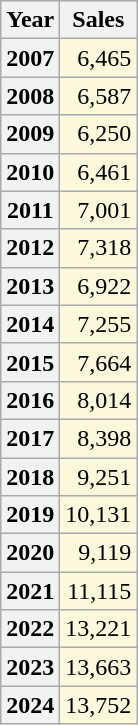<table class="wikitable" style="text-align: right; display:inline-table">
<tr>
<th>Year</th>
<th>Sales</th>
</tr>
<tr>
<th>2007</th>
<td style="background:#fbf8db; align:right;">6,465</td>
</tr>
<tr>
<th>2008</th>
<td style="background:#fbf8db; align:right;">6,587</td>
</tr>
<tr>
<th>2009</th>
<td style="background:#fbf8db; align:right;">6,250</td>
</tr>
<tr>
<th>2010</th>
<td style="background:#fbf8db; align:right;">6,461</td>
</tr>
<tr>
<th>2011</th>
<td style="background:#fbf8db; align:right;">7,001</td>
</tr>
<tr>
<th>2012</th>
<td style="background:#fbf8db; align:right;">7,318</td>
</tr>
<tr>
<th>2013</th>
<td style="background:#fbf8db; align:right;">6,922</td>
</tr>
<tr>
<th>2014</th>
<td style="background:#fbf8db; align:right;">7,255</td>
</tr>
<tr>
<th>2015</th>
<td style="background:#fbf8db; align:right;">7,664</td>
</tr>
<tr>
<th>2016</th>
<td style="background:#fbf8db; align:right;">8,014</td>
</tr>
<tr>
<th>2017</th>
<td style="background:#fbf8db; align:right;">8,398</td>
</tr>
<tr>
<th>2018</th>
<td style="background:#fbf8db; align:right;">9,251</td>
</tr>
<tr>
<th>2019</th>
<td style="background:#fbf8db; align:right;">10,131</td>
</tr>
<tr>
<th>2020</th>
<td style="background:#fbf8db; align:right;">9,119</td>
</tr>
<tr>
<th>2021</th>
<td style="background:#fbf8db; align:right;">11,115</td>
</tr>
<tr>
<th>2022</th>
<td style="background:#fbf8db; align:right;">13,221</td>
</tr>
<tr>
<th>2023</th>
<td style="background:#fbf8db; align:right;">13,663</td>
</tr>
<tr>
<th>2024</th>
<td style="background:#fbf8db; align:right;">13,752</td>
</tr>
</table>
